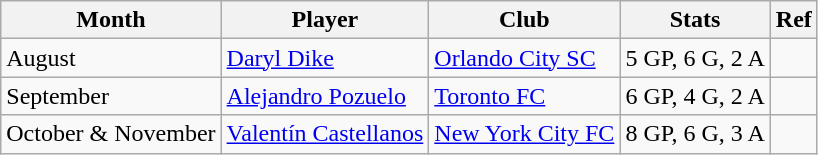<table class="wikitable">
<tr>
<th>Month</th>
<th>Player</th>
<th>Club</th>
<th>Stats</th>
<th>Ref</th>
</tr>
<tr>
<td>August</td>
<td> <a href='#'>Daryl Dike</a></td>
<td><a href='#'>Orlando City SC</a></td>
<td>5 GP, 6 G, 2 A</td>
<td align=center></td>
</tr>
<tr>
<td>September</td>
<td> <a href='#'>Alejandro Pozuelo</a></td>
<td><a href='#'>Toronto FC</a></td>
<td>6 GP, 4 G, 2 A</td>
<td align=center></td>
</tr>
<tr>
<td>October & November</td>
<td> <a href='#'>Valentín Castellanos</a></td>
<td><a href='#'>New York City FC</a></td>
<td>8 GP, 6 G, 3 A</td>
<td align=center></td>
</tr>
</table>
